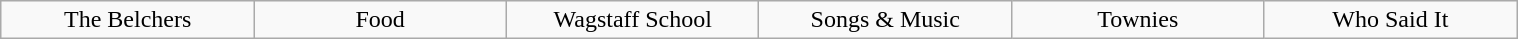<table class="wikitable" style="text-align: center; width: 80%; margin: 1em auto 1em auto;">
<tr>
<td style="width:70pt; vertical-align: top;"> The Belchers</td>
<td style="width:70pt; vertical-align: top;"> Food</td>
<td style="width:70pt; vertical-align: top;"> Wagstaff School</td>
<td style="width:70pt; vertical-align: top;"> Songs & Music</td>
<td style="width:70pt; vertical-align: top;"> Townies</td>
<td style="width:70pt; vertical-align: top;"> Who Said It</td>
</tr>
</table>
